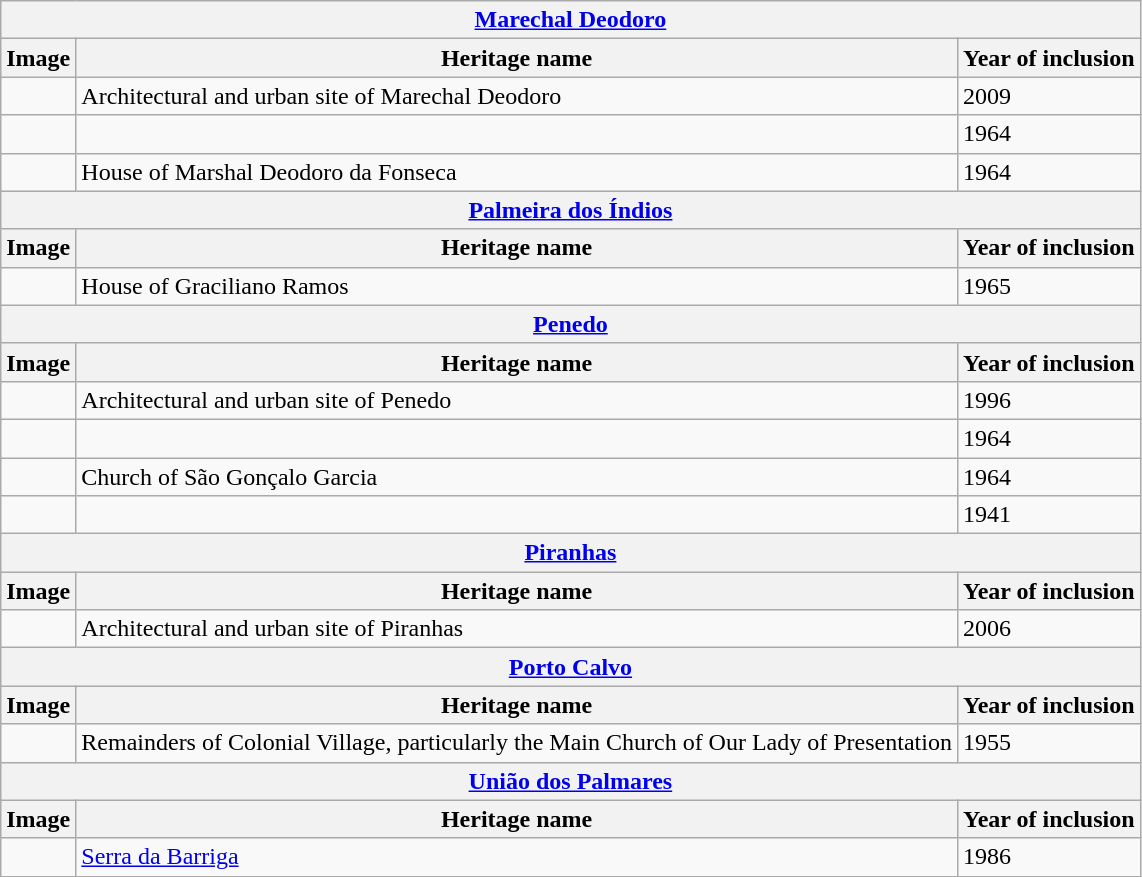<table class="wikitable">
<tr>
<th colspan="3"><a href='#'>Marechal Deodoro</a></th>
</tr>
<tr>
<th>Image</th>
<th>Heritage name</th>
<th>Year of inclusion</th>
</tr>
<tr>
<td></td>
<td>Architectural and urban site of Marechal Deodoro</td>
<td>2009</td>
</tr>
<tr>
<td></td>
<td></td>
<td>1964</td>
</tr>
<tr>
<td></td>
<td>House of Marshal Deodoro da Fonseca</td>
<td>1964</td>
</tr>
<tr>
<th colspan="3"><strong><a href='#'>Palmeira dos Índios</a></strong></th>
</tr>
<tr>
<th>Image</th>
<th>Heritage name</th>
<th>Year of inclusion</th>
</tr>
<tr>
<td></td>
<td>House of Graciliano Ramos</td>
<td>1965</td>
</tr>
<tr>
<th colspan="3"><a href='#'>Penedo</a></th>
</tr>
<tr>
<th>Image</th>
<th>Heritage name</th>
<th>Year of inclusion</th>
</tr>
<tr>
<td></td>
<td>Architectural and urban site of Penedo</td>
<td>1996</td>
</tr>
<tr>
<td></td>
<td></td>
<td>1964</td>
</tr>
<tr>
<td></td>
<td>Church of São Gonçalo Garcia</td>
<td>1964</td>
</tr>
<tr>
<td></td>
<td></td>
<td>1941</td>
</tr>
<tr>
<th colspan="3"><a href='#'>Piranhas</a></th>
</tr>
<tr>
<th>Image</th>
<th>Heritage name</th>
<th>Year of inclusion</th>
</tr>
<tr>
<td></td>
<td>Architectural and urban site of Piranhas</td>
<td>2006</td>
</tr>
<tr>
<th colspan="3"><a href='#'>Porto Calvo</a></th>
</tr>
<tr>
<th>Image</th>
<th>Heritage name</th>
<th>Year of inclusion</th>
</tr>
<tr>
<td></td>
<td>Remainders of Colonial Village, particularly the Main Church of Our Lady of Presentation</td>
<td>1955</td>
</tr>
<tr>
<th colspan="3"><a href='#'>União dos Palmares</a></th>
</tr>
<tr>
<th>Image</th>
<th>Heritage name</th>
<th>Year of inclusion</th>
</tr>
<tr>
<td></td>
<td><a href='#'>Serra da Barriga</a></td>
<td>1986</td>
</tr>
</table>
